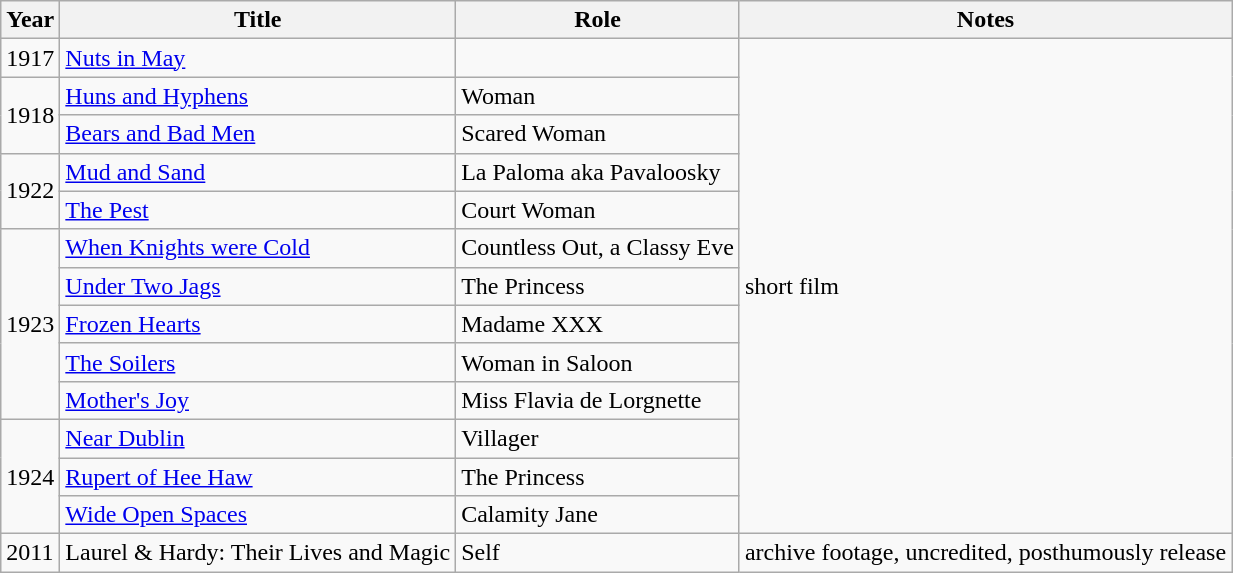<table class="wikitable sortable">
<tr>
<th>Year</th>
<th>Title</th>
<th>Role</th>
<th class="unsortable">Notes</th>
</tr>
<tr>
<td>1917</td>
<td><a href='#'>Nuts in May</a></td>
<td></td>
<td rowspan="13">short film</td>
</tr>
<tr>
<td rowspan="2">1918</td>
<td><a href='#'>Huns and Hyphens</a></td>
<td>Woman</td>
</tr>
<tr>
<td><a href='#'>Bears and Bad Men</a></td>
<td>Scared Woman</td>
</tr>
<tr>
<td rowspan="2">1922</td>
<td><a href='#'>Mud and Sand</a></td>
<td>La Paloma aka Pavaloosky</td>
</tr>
<tr>
<td><a href='#'>The Pest</a></td>
<td>Court Woman</td>
</tr>
<tr>
<td rowspan="5">1923</td>
<td><a href='#'>When Knights were Cold</a></td>
<td>Countless Out, a Classy Eve</td>
</tr>
<tr>
<td><a href='#'>Under Two Jags</a></td>
<td>The Princess</td>
</tr>
<tr>
<td><a href='#'>Frozen Hearts</a></td>
<td>Madame XXX</td>
</tr>
<tr>
<td><a href='#'>The Soilers</a></td>
<td>Woman in Saloon</td>
</tr>
<tr>
<td><a href='#'>Mother's Joy</a></td>
<td>Miss Flavia de Lorgnette</td>
</tr>
<tr>
<td rowspan="3">1924</td>
<td><a href='#'>Near Dublin</a></td>
<td>Villager</td>
</tr>
<tr>
<td><a href='#'>Rupert of Hee Haw</a></td>
<td>The Princess</td>
</tr>
<tr>
<td><a href='#'>Wide Open Spaces</a></td>
<td>Calamity Jane</td>
</tr>
<tr>
<td>2011</td>
<td>Laurel & Hardy: Their Lives and Magic</td>
<td>Self</td>
<td>archive footage, uncredited, posthumously release</td>
</tr>
</table>
